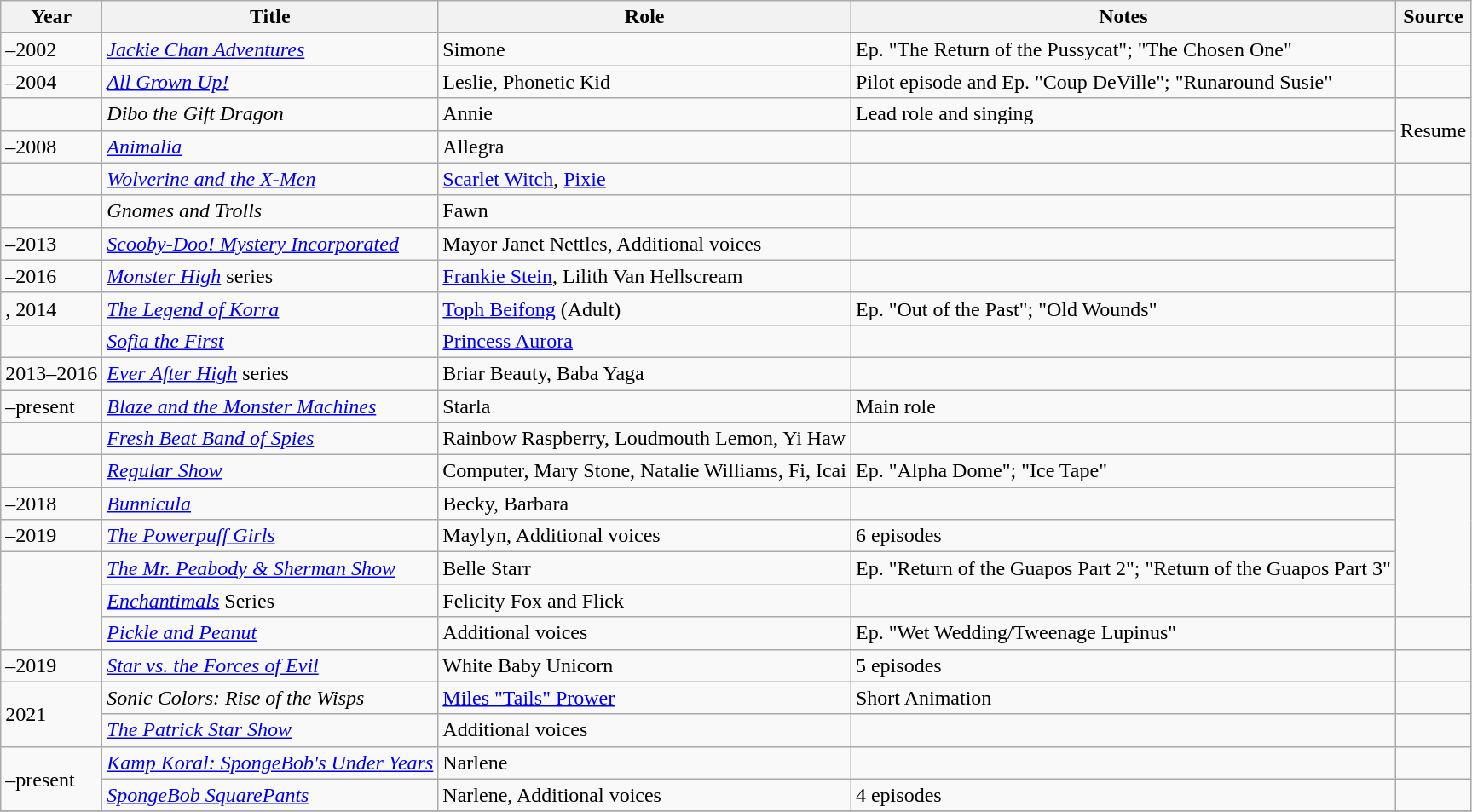<table class="wikitable sortable plainrowheaders">
<tr>
<th>Year</th>
<th>Title</th>
<th>Role</th>
<th class="unsortable">Notes</th>
<th class="unsortable">Source</th>
</tr>
<tr>
<td>–2002</td>
<td><em><a href='#'>Jackie Chan Adventures</a></em></td>
<td>Simone</td>
<td>Ep. "The Return of the Pussycat"; "The Chosen One"</td>
<td></td>
</tr>
<tr>
<td>–2004</td>
<td><em><a href='#'>All Grown Up!</a></em></td>
<td>Leslie, Phonetic Kid</td>
<td>Pilot episode and Ep. "Coup DeVille"; "Runaround Susie"</td>
<td></td>
</tr>
<tr>
<td></td>
<td><em>Dibo the Gift Dragon</em></td>
<td>Annie</td>
<td>Lead role and singing</td>
<td rowspan="2">Resume</td>
</tr>
<tr>
<td>–2008</td>
<td><em><a href='#'>Animalia</a></em></td>
<td>Allegra</td>
<td></td>
</tr>
<tr>
<td></td>
<td><em><a href='#'>Wolverine and the X-Men</a></em></td>
<td><a href='#'>Scarlet Witch</a>, <a href='#'>Pixie</a></td>
<td></td>
<td></td>
</tr>
<tr>
<td></td>
<td><em>Gnomes and Trolls</em></td>
<td>Fawn</td>
<td></td>
<td rowspan="3"></td>
</tr>
<tr>
<td>–2013</td>
<td><em><a href='#'>Scooby-Doo! Mystery Incorporated</a></em></td>
<td>Mayor Janet Nettles, Additional voices</td>
<td></td>
</tr>
<tr>
<td>–2016</td>
<td><em><a href='#'>Monster High</a></em> series</td>
<td><a href='#'>Frankie Stein</a>, Lilith Van Hellscream</td>
<td></td>
</tr>
<tr>
<td>, 2014</td>
<td><em><a href='#'>The Legend of Korra</a></em></td>
<td><a href='#'>Toph Beifong</a> (Adult)</td>
<td>Ep. "Out of the Past"; "Old Wounds"</td>
<td></td>
</tr>
<tr>
<td></td>
<td><em><a href='#'>Sofia the First</a></em></td>
<td><a href='#'>Princess Aurora</a></td>
<td></td>
<td></td>
</tr>
<tr>
<td>2013–2016</td>
<td><em><a href='#'>Ever After High</a></em> series</td>
<td>Briar Beauty, Baba Yaga</td>
<td></td>
<td></td>
</tr>
<tr>
<td>–present</td>
<td><em><a href='#'>Blaze and the Monster Machines</a></em></td>
<td>Starla</td>
<td>Main role</td>
<td></td>
</tr>
<tr>
<td></td>
<td><em><a href='#'>Fresh Beat Band of Spies</a></em></td>
<td>Rainbow Raspberry, Loudmouth Lemon, Yi Haw</td>
<td></td>
<td></td>
</tr>
<tr>
<td></td>
<td><em><a href='#'>Regular Show</a></em></td>
<td>Computer, Mary Stone, Natalie Williams, Fi, Icai</td>
<td>Ep. "Alpha Dome"; "Ice Tape"</td>
<td rowspan="5"></td>
</tr>
<tr>
<td>–2018</td>
<td><em><a href='#'>Bunnicula</a></em></td>
<td>Becky, Barbara</td>
<td></td>
</tr>
<tr>
<td>–2019</td>
<td><em><a href='#'>The Powerpuff Girls</a></em></td>
<td>Maylyn, Additional voices</td>
<td>6 episodes</td>
</tr>
<tr>
<td rowspan="3"></td>
<td><em><a href='#'>The Mr. Peabody & Sherman Show</a></em></td>
<td>Belle Starr</td>
<td>Ep. "Return of the Guapos Part 2"; "Return of the Guapos Part 3"</td>
</tr>
<tr>
<td><em><a href='#'>Enchantimals</a></em> Series</td>
<td>Felicity Fox and Flick</td>
<td></td>
</tr>
<tr>
<td><em><a href='#'>Pickle and Peanut</a></em></td>
<td>Additional voices</td>
<td>Ep. "Wet Wedding/Tweenage Lupinus"</td>
<td> </td>
</tr>
<tr>
<td>–2019</td>
<td><em><a href='#'>Star vs. the Forces of Evil</a></em></td>
<td>White Baby Unicorn</td>
<td>5 episodes</td>
<td></td>
</tr>
<tr>
<td rowspan="2">2021</td>
<td><em>Sonic Colors: Rise of the Wisps</em></td>
<td><a href='#'>Miles "Tails" Prower</a></td>
<td>Short Animation</td>
<td></td>
</tr>
<tr>
<td><em><a href='#'>The Patrick Star Show</a></em></td>
<td>Additional voices</td>
<td></td>
<td></td>
</tr>
<tr>
<td rowspan="2">–present</td>
<td><em><a href='#'>Kamp Koral: SpongeBob's Under Years</a></em></td>
<td>Narlene</td>
<td></td>
<td></td>
</tr>
<tr>
<td><em><a href='#'>SpongeBob SquarePants</a></em></td>
<td>Narlene, Additional voices</td>
<td>4 episodes</td>
<td></td>
</tr>
<tr>
</tr>
</table>
